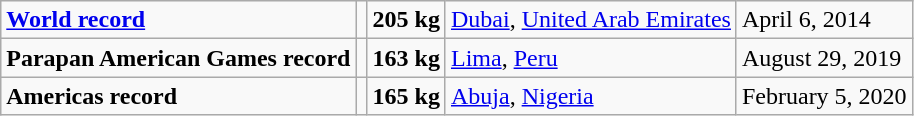<table class="wikitable">
<tr>
<td><strong><a href='#'>World record</a></strong></td>
<td></td>
<td><strong>205 kg</strong></td>
<td><a href='#'>Dubai</a>, <a href='#'>United Arab Emirates</a></td>
<td>April 6, 2014</td>
</tr>
<tr>
<td><strong>Parapan American Games record</strong></td>
<td></td>
<td><strong>163 kg</strong></td>
<td><a href='#'>Lima</a>, <a href='#'>Peru</a></td>
<td>August 29, 2019</td>
</tr>
<tr>
<td><strong>Americas record</strong></td>
<td></td>
<td><strong>165 kg</strong></td>
<td><a href='#'>Abuja</a>, <a href='#'>Nigeria</a></td>
<td>February 5, 2020</td>
</tr>
</table>
